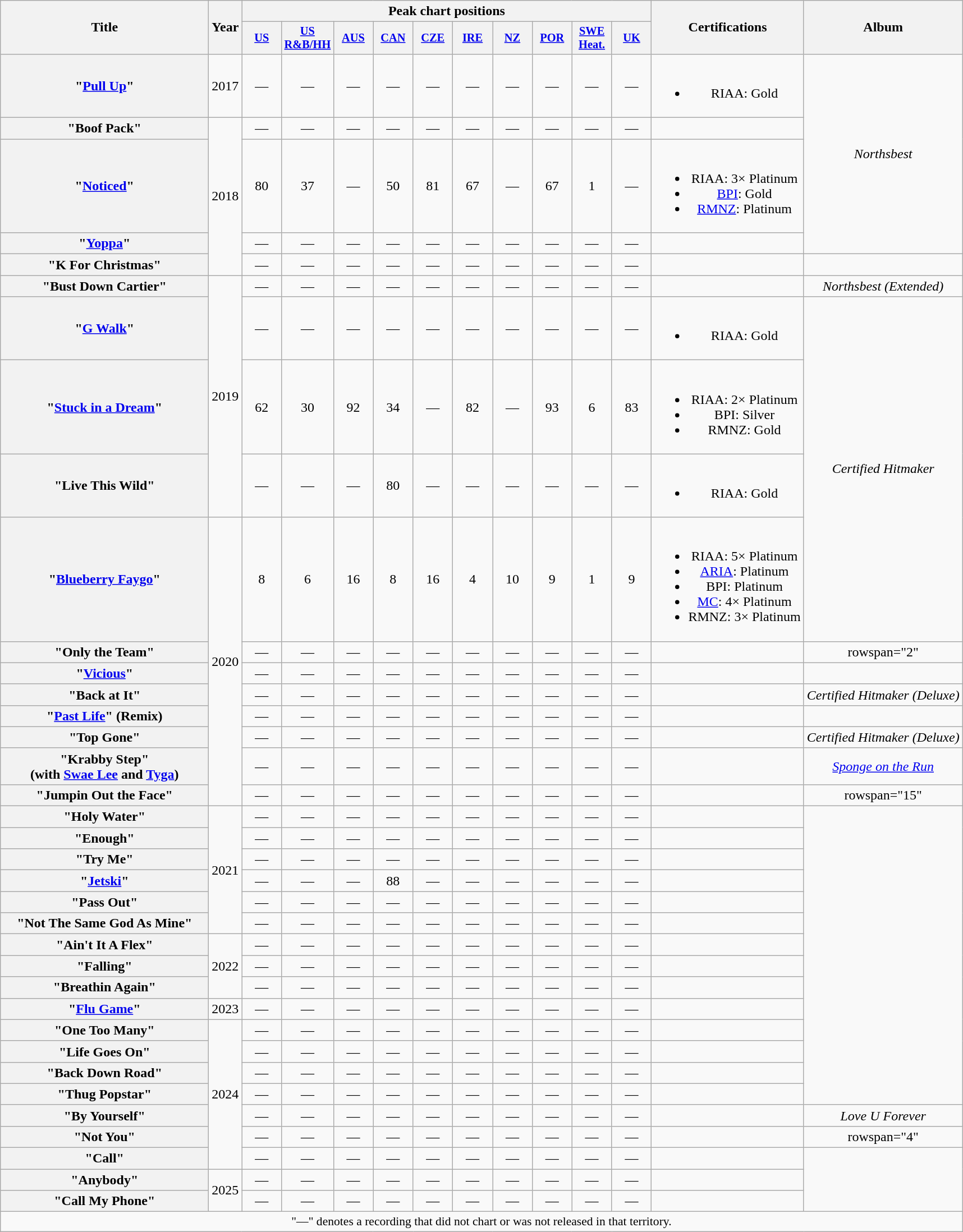<table class="wikitable plainrowheaders" style="text-align:center;">
<tr>
<th scope="col" rowspan="2" style="width:15em;">Title</th>
<th scope="col" rowspan="2" style="width:1em;">Year</th>
<th scope="col" colspan="10">Peak chart positions</th>
<th scope="col" rowspan="2">Certifications</th>
<th scope="col" rowspan="2">Album</th>
</tr>
<tr>
<th scope="col" style="width:3em;font-size:85%;"><a href='#'>US</a><br></th>
<th scope="col" style="width:3em;font-size:85%;"><a href='#'>US<br>R&B/HH</a><br></th>
<th scope="col" style="width:3em;font-size:85%;"><a href='#'>AUS</a><br></th>
<th scope="col" style="width:3em;font-size:85%;"><a href='#'>CAN</a><br></th>
<th scope="col" style="width:3em;font-size:85%;"><a href='#'>CZE</a><br></th>
<th scope="col" style="width:3em;font-size:85%;"><a href='#'>IRE</a><br></th>
<th scope="col" style="width:3em;font-size:85%;"><a href='#'>NZ</a><br></th>
<th scope="col" style="width:3em;font-size:85%;"><a href='#'>POR</a><br></th>
<th scope="col" style="width:3em;font-size:85%;"><a href='#'>SWE<br>Heat.</a><br></th>
<th scope="col" style="width:3em;font-size:85%;"><a href='#'>UK</a><br></th>
</tr>
<tr>
<th scope="row">"<a href='#'>Pull Up</a>"</th>
<td>2017</td>
<td>—</td>
<td>—</td>
<td>—</td>
<td>—</td>
<td>—</td>
<td>—</td>
<td>—</td>
<td>—</td>
<td>—</td>
<td>—</td>
<td><br><ul><li>RIAA: Gold</li></ul></td>
<td rowspan="4"><em>Northsbest</em></td>
</tr>
<tr>
<th scope="row">"Boof Pack"</th>
<td rowspan="4">2018</td>
<td>—</td>
<td>—</td>
<td>—</td>
<td>—</td>
<td>—</td>
<td>—</td>
<td>—</td>
<td>—</td>
<td>—</td>
<td>—</td>
<td></td>
</tr>
<tr>
<th scope="row">"<a href='#'>Noticed</a>"</th>
<td>80</td>
<td>37</td>
<td>—</td>
<td>50</td>
<td>81</td>
<td>67</td>
<td>—</td>
<td>67</td>
<td>1</td>
<td>—</td>
<td><br><ul><li>RIAA: 3× Platinum</li><li><a href='#'>BPI</a>: Gold</li><li><a href='#'>RMNZ</a>: Platinum</li></ul></td>
</tr>
<tr>
<th scope="row">"<a href='#'>Yoppa</a>"<br></th>
<td>—</td>
<td>—</td>
<td>—</td>
<td>—</td>
<td>—</td>
<td>—</td>
<td>—</td>
<td>—</td>
<td>—</td>
<td>—</td>
<td></td>
</tr>
<tr>
<th scope="row">"K For Christmas"</th>
<td>—</td>
<td>—</td>
<td>—</td>
<td>—</td>
<td>—</td>
<td>—</td>
<td>—</td>
<td>—</td>
<td>—</td>
<td>—</td>
<td></td>
<td></td>
</tr>
<tr>
<th scope="row">"Bust Down Cartier"</th>
<td rowspan="4">2019</td>
<td>—</td>
<td>—</td>
<td>—</td>
<td>—</td>
<td>—</td>
<td>—</td>
<td>—</td>
<td>—</td>
<td>—</td>
<td>—</td>
<td></td>
<td><em>Northsbest (Extended)</em></td>
</tr>
<tr>
<th scope="row">"<a href='#'>G Walk</a>"<br></th>
<td>—</td>
<td>—</td>
<td>—</td>
<td>—</td>
<td>—</td>
<td>—</td>
<td>—</td>
<td>—</td>
<td>—</td>
<td>—</td>
<td><br><ul><li>RIAA: Gold</li></ul></td>
<td rowspan="4"><em>Certified Hitmaker</em></td>
</tr>
<tr>
<th scope="row">"<a href='#'>Stuck in a Dream</a>"<br></th>
<td>62</td>
<td>30</td>
<td>92</td>
<td>34</td>
<td>—</td>
<td>82</td>
<td>—</td>
<td>93</td>
<td>6</td>
<td>83</td>
<td><br><ul><li>RIAA: 2× Platinum</li><li>BPI: Silver</li><li>RMNZ: Gold</li></ul></td>
</tr>
<tr>
<th scope="row">"Live This Wild"</th>
<td>—</td>
<td>—</td>
<td>—</td>
<td>80</td>
<td>—</td>
<td>—</td>
<td>—</td>
<td>—</td>
<td>—</td>
<td>—</td>
<td><br><ul><li>RIAA: Gold</li></ul></td>
</tr>
<tr>
<th scope="row">"<a href='#'>Blueberry Faygo</a>"</th>
<td rowspan="8">2020</td>
<td>8</td>
<td>6</td>
<td>16</td>
<td>8</td>
<td>16</td>
<td>4</td>
<td>10</td>
<td>9</td>
<td>1</td>
<td>9</td>
<td><br><ul><li>RIAA: 5× Platinum</li><li><a href='#'>ARIA</a>: Platinum</li><li>BPI: Platinum</li><li><a href='#'>MC</a>: 4× Platinum</li><li>RMNZ: 3× Platinum</li></ul></td>
</tr>
<tr>
<th scope="row">"Only the Team"<br></th>
<td>—</td>
<td>—</td>
<td>—</td>
<td>—</td>
<td>—</td>
<td>—</td>
<td>—</td>
<td>—</td>
<td>—</td>
<td>—</td>
<td></td>
<td>rowspan="2" </td>
</tr>
<tr>
<th scope="row">"<a href='#'>Vicious</a>"<br></th>
<td>—</td>
<td>—</td>
<td>—</td>
<td>—</td>
<td>—</td>
<td>—</td>
<td>—</td>
<td>—</td>
<td>—</td>
<td>—</td>
<td></td>
</tr>
<tr>
<th scope="row">"Back at It"<br></th>
<td>—</td>
<td>—</td>
<td>—</td>
<td>—</td>
<td>—</td>
<td>—</td>
<td>—</td>
<td>—</td>
<td>—</td>
<td>—</td>
<td></td>
<td><em>Certified Hitmaker (Deluxe)</em></td>
</tr>
<tr>
<th scope="row">"<a href='#'>Past Life</a>" (Remix)<br></th>
<td>—</td>
<td>—</td>
<td>—</td>
<td>—</td>
<td>—</td>
<td>—</td>
<td>—</td>
<td>—</td>
<td>—</td>
<td>—</td>
<td></td>
<td></td>
</tr>
<tr>
<th scope="row">"Top Gone"<br></th>
<td>—</td>
<td>—</td>
<td>—</td>
<td>—</td>
<td>—</td>
<td>—</td>
<td>—</td>
<td>—</td>
<td>—</td>
<td>—</td>
<td></td>
<td><em>Certified Hitmaker (Deluxe)</em></td>
</tr>
<tr>
<th scope="row">"Krabby Step"<br><span>(with <a href='#'>Swae Lee</a> and <a href='#'>Tyga</a>)</span></th>
<td>—</td>
<td>—</td>
<td>—</td>
<td>—</td>
<td>—</td>
<td>—</td>
<td>—</td>
<td>—</td>
<td>—</td>
<td>—</td>
<td></td>
<td><em><a href='#'>Sponge on the Run</a></em></td>
</tr>
<tr>
<th scope="row">"Jumpin Out the Face"</th>
<td>—</td>
<td>—</td>
<td>—</td>
<td>—</td>
<td>—</td>
<td>—</td>
<td>—</td>
<td>—</td>
<td>—</td>
<td>—</td>
<td></td>
<td>rowspan="15" </td>
</tr>
<tr>
<th scope="row">"Holy Water"</th>
<td rowspan="6">2021</td>
<td>—</td>
<td>—</td>
<td>—</td>
<td>—</td>
<td>—</td>
<td>—</td>
<td>—</td>
<td>—</td>
<td>—</td>
<td>—</td>
<td></td>
</tr>
<tr>
<th scope="row">"Enough"</th>
<td>—</td>
<td>—</td>
<td>—</td>
<td>—</td>
<td>—</td>
<td>—</td>
<td>—</td>
<td>—</td>
<td>—</td>
<td>—</td>
<td></td>
</tr>
<tr>
<th scope="row">"Try Me"</th>
<td>—</td>
<td>—</td>
<td>—</td>
<td>—</td>
<td>—</td>
<td>—</td>
<td>—</td>
<td>—</td>
<td>—</td>
<td>—</td>
<td></td>
</tr>
<tr>
<th scope="row">"<a href='#'>Jetski</a>"<br></th>
<td>—</td>
<td>—</td>
<td>—</td>
<td>88</td>
<td>—</td>
<td>—</td>
<td>—</td>
<td>—</td>
<td>—</td>
<td>—</td>
<td></td>
</tr>
<tr>
<th scope="row">"Pass Out"<br></th>
<td>—</td>
<td>—</td>
<td>—</td>
<td>—</td>
<td>—</td>
<td>—</td>
<td>—</td>
<td>—</td>
<td>—</td>
<td>—</td>
<td></td>
</tr>
<tr>
<th scope="row">"Not The Same God As Mine"</th>
<td>—</td>
<td>—</td>
<td>—</td>
<td>—</td>
<td>—</td>
<td>—</td>
<td>—</td>
<td>—</td>
<td>—</td>
<td>—</td>
<td></td>
</tr>
<tr>
<th scope="row">"Ain't It A Flex"</th>
<td rowspan="3">2022</td>
<td>—</td>
<td>—</td>
<td>—</td>
<td>—</td>
<td>—</td>
<td>—</td>
<td>—</td>
<td>—</td>
<td>—</td>
<td>—</td>
<td></td>
</tr>
<tr>
<th scope="Row">"Falling"</th>
<td>—</td>
<td>—</td>
<td>—</td>
<td>—</td>
<td>—</td>
<td>—</td>
<td>—</td>
<td>—</td>
<td>—</td>
<td>—</td>
<td></td>
</tr>
<tr>
<th scope="row">"Breathin Again"</th>
<td>—</td>
<td>—</td>
<td>—</td>
<td>—</td>
<td>—</td>
<td>—</td>
<td>—</td>
<td>—</td>
<td>—</td>
<td>—</td>
<td></td>
</tr>
<tr>
<th scope="row">"<a href='#'>Flu Game</a>"</th>
<td>2023</td>
<td>—</td>
<td>—</td>
<td>—</td>
<td>—</td>
<td>—</td>
<td>—</td>
<td>—</td>
<td>—</td>
<td>—</td>
<td>—</td>
<td></td>
</tr>
<tr>
<th scope="row">"One Too Many"</th>
<td rowspan="7">2024</td>
<td>—</td>
<td>—</td>
<td>—</td>
<td>—</td>
<td>—</td>
<td>—</td>
<td>—</td>
<td>—</td>
<td>—</td>
<td>—</td>
<td></td>
</tr>
<tr>
<th scope="row">"Life Goes On"</th>
<td>—</td>
<td>—</td>
<td>—</td>
<td>—</td>
<td>—</td>
<td>—</td>
<td>—</td>
<td>—</td>
<td>—</td>
<td>—</td>
<td></td>
</tr>
<tr>
<th scope="row">"Back Down Road"</th>
<td>—</td>
<td>—</td>
<td>—</td>
<td>—</td>
<td>—</td>
<td>—</td>
<td>—</td>
<td>—</td>
<td>—</td>
<td>—</td>
<td></td>
</tr>
<tr>
<th scope="row">"Thug Popstar"</th>
<td>—</td>
<td>—</td>
<td>—</td>
<td>—</td>
<td>—</td>
<td>—</td>
<td>—</td>
<td>—</td>
<td>—</td>
<td>—</td>
<td></td>
</tr>
<tr>
<th scope="row">"By Yourself"</th>
<td>—</td>
<td>—</td>
<td>—</td>
<td>—</td>
<td>—</td>
<td>—</td>
<td>—</td>
<td>—</td>
<td>—</td>
<td>—</td>
<td></td>
<td><em>Love U Forever</em></td>
</tr>
<tr>
<th scope="row">"Not You"</th>
<td>—</td>
<td>—</td>
<td>—</td>
<td>—</td>
<td>—</td>
<td>—</td>
<td>—</td>
<td>—</td>
<td>—</td>
<td>—</td>
<td></td>
<td>rowspan="4" </td>
</tr>
<tr>
<th scope="row">"Call"</th>
<td>—</td>
<td>—</td>
<td>—</td>
<td>—</td>
<td>—</td>
<td>—</td>
<td>—</td>
<td>—</td>
<td>—</td>
<td>—</td>
<td></td>
</tr>
<tr>
<th scope="row">"Anybody"</th>
<td rowspan="2">2025</td>
<td>—</td>
<td>—</td>
<td>—</td>
<td>—</td>
<td>—</td>
<td>—</td>
<td>—</td>
<td>—</td>
<td>—</td>
<td>—</td>
<td></td>
</tr>
<tr>
<th scope="row">"Call My Phone"</th>
<td>—</td>
<td>—</td>
<td>—</td>
<td>—</td>
<td>—</td>
<td>—</td>
<td>—</td>
<td>—</td>
<td>—</td>
<td>—</td>
<td></td>
</tr>
<tr>
<td colspan="14" style="font-size:90%">"—" denotes a recording that did not chart or was not released in that territory.</td>
</tr>
</table>
